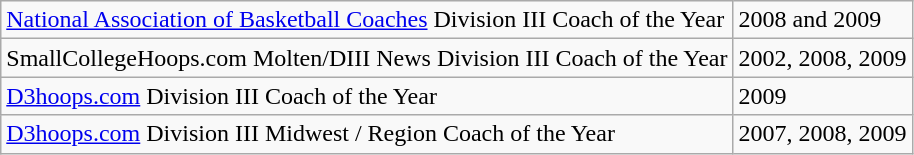<table class="wikitable">
<tr>
<td><a href='#'>National Association of Basketball Coaches</a> Division III Coach of the Year</td>
<td>2008 and 2009</td>
</tr>
<tr>
<td>SmallCollegeHoops.com Molten/DIII News Division III Coach of the Year</td>
<td>2002, 2008, 2009</td>
</tr>
<tr>
<td><a href='#'>D3hoops.com</a> Division III Coach of the Year</td>
<td>2009</td>
</tr>
<tr>
<td><a href='#'>D3hoops.com</a> Division III Midwest / Region Coach of the Year</td>
<td>2007, 2008, 2009</td>
</tr>
</table>
